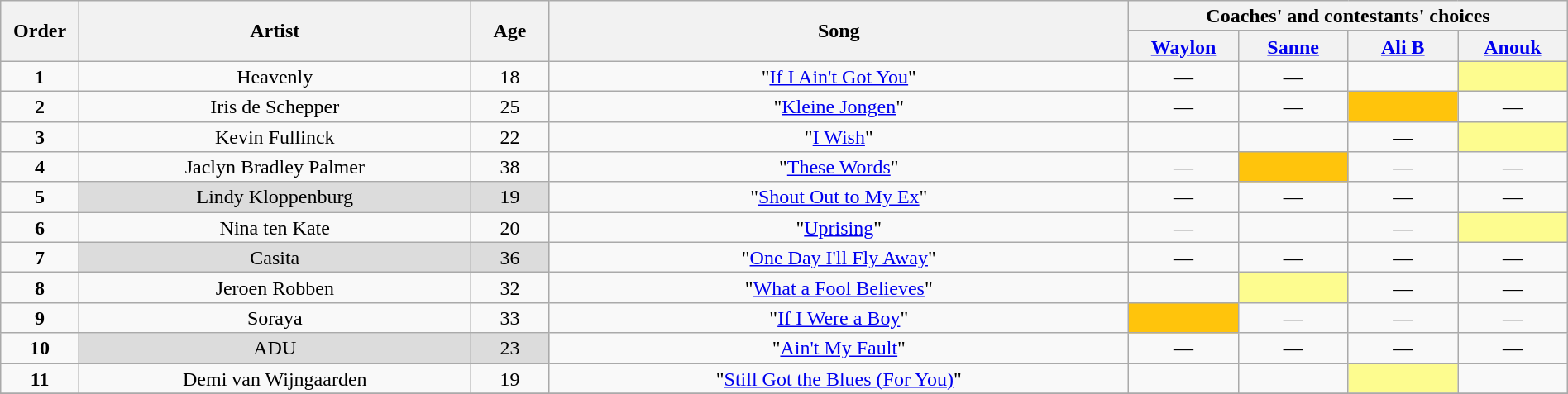<table class="wikitable" style="text-align:center; line-height:17px; width:100%;">
<tr>
<th scope="col" rowspan="2" style="width:05%;">Order</th>
<th scope="col" rowspan="2" style="width:25%;">Artist</th>
<th scope="col" rowspan="2" style="width:05%;">Age</th>
<th scope="col" rowspan="2" style="width:37%;">Song</th>
<th scope="col" colspan="4" style="width:28%;">Coaches' and contestants' choices</th>
</tr>
<tr>
<th style="width:07%;"><a href='#'>Waylon</a></th>
<th style="width:07%;"><a href='#'>Sanne</a></th>
<th nowrap style="width:07%;"><a href='#'>Ali B</a></th>
<th style="width:07%;"><a href='#'>Anouk</a></th>
</tr>
<tr>
<td><strong>1</strong></td>
<td>Heavenly</td>
<td>18</td>
<td>"<a href='#'>If I Ain't Got You</a>"</td>
<td>—</td>
<td>—</td>
<td><strong></strong></td>
<td style="background:#fdfc8f;"><strong></strong></td>
</tr>
<tr>
<td><strong>2</strong></td>
<td>Iris de Schepper</td>
<td>25</td>
<td>"<a href='#'>Kleine Jongen</a>"</td>
<td>—</td>
<td>—</td>
<td style="background: #ffc40c;"><strong></strong></td>
<td>—</td>
</tr>
<tr>
<td><strong>3</strong></td>
<td>Kevin Fullinck</td>
<td>22</td>
<td>"<a href='#'>I Wish</a>"</td>
<td><strong></strong></td>
<td><strong></strong></td>
<td>—</td>
<td style="background:#fdfc8f;"><strong></strong></td>
</tr>
<tr>
<td><strong>4</strong></td>
<td>Jaclyn Bradley Palmer</td>
<td>38</td>
<td>"<a href='#'>These Words</a>"</td>
<td>—</td>
<td style="background: #ffc40c;"><strong></strong></td>
<td>—</td>
<td>—</td>
</tr>
<tr>
<td><strong>5</strong></td>
<td style="background:#DCDCDC;">Lindy Kloppenburg</td>
<td style="background:#DCDCDC;">19</td>
<td>"<a href='#'>Shout Out to My Ex</a>"</td>
<td>—</td>
<td>—</td>
<td>—</td>
<td>—</td>
</tr>
<tr>
<td><strong>6</strong></td>
<td>Nina ten Kate</td>
<td>20</td>
<td>"<a href='#'>Uprising</a>"</td>
<td>—</td>
<td><strong></strong></td>
<td>—</td>
<td style="background:#fdfc8f;"><strong></strong></td>
</tr>
<tr>
<td><strong>7</strong></td>
<td style="background:#DCDCDC;">Casita</td>
<td style="background:#DCDCDC;">36</td>
<td>"<a href='#'>One Day I'll Fly Away</a>"</td>
<td>—</td>
<td>—</td>
<td>—</td>
<td>—</td>
</tr>
<tr>
<td><strong>8</strong></td>
<td>Jeroen Robben</td>
<td>32</td>
<td>"<a href='#'>What a Fool Believes</a>"</td>
<td><strong></strong></td>
<td style="background:#fdfc8f;"><strong></strong></td>
<td>—</td>
<td>—</td>
</tr>
<tr>
<td><strong>9</strong></td>
<td>Soraya</td>
<td>33</td>
<td>"<a href='#'>If I Were a Boy</a>"</td>
<td style="background: #ffc40c;"><strong></strong></td>
<td>—</td>
<td>—</td>
<td>—</td>
</tr>
<tr>
<td><strong>10</strong></td>
<td style="background:#DCDCDC;">ADU</td>
<td style="background:#DCDCDC;">23</td>
<td>"<a href='#'>Ain't My Fault</a>"</td>
<td>—</td>
<td>—</td>
<td>—</td>
<td>—</td>
</tr>
<tr>
<td><strong>11</strong></td>
<td>Demi van Wijngaarden</td>
<td>19</td>
<td>"<a href='#'>Still Got the Blues (For You)</a>"</td>
<td><strong></strong></td>
<td><strong></strong></td>
<td style="background:#fdfc8f;"><strong></strong></td>
<td><strong></strong></td>
</tr>
<tr>
</tr>
</table>
